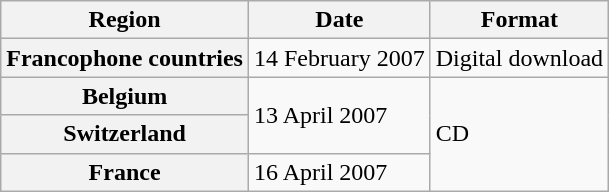<table class="wikitable plainrowheaders">
<tr>
<th scope="col">Region</th>
<th scope="col">Date</th>
<th scope="col">Format</th>
</tr>
<tr>
<th scope="row">Francophone countries</th>
<td>14 February 2007</td>
<td>Digital download</td>
</tr>
<tr>
<th scope="row">Belgium</th>
<td rowspan="2">13 April 2007</td>
<td rowspan="3">CD</td>
</tr>
<tr>
<th scope="row">Switzerland</th>
</tr>
<tr>
<th scope="row">France</th>
<td>16 April 2007</td>
</tr>
</table>
